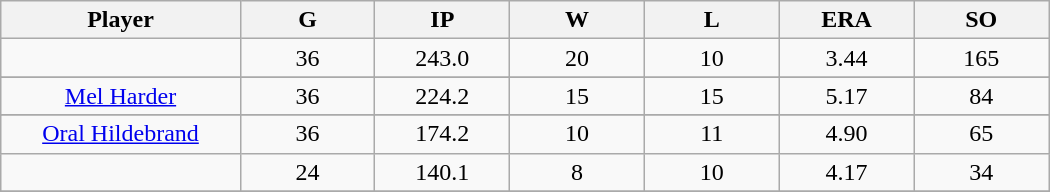<table class="wikitable sortable">
<tr>
<th bgcolor="#DDDDFF" width="16%">Player</th>
<th bgcolor="#DDDDFF" width="9%">G</th>
<th bgcolor="#DDDDFF" width="9%">IP</th>
<th bgcolor="#DDDDFF" width="9%">W</th>
<th bgcolor="#DDDDFF" width="9%">L</th>
<th bgcolor="#DDDDFF" width="9%">ERA</th>
<th bgcolor="#DDDDFF" width="9%">SO</th>
</tr>
<tr align="center">
<td></td>
<td>36</td>
<td>243.0</td>
<td>20</td>
<td>10</td>
<td>3.44</td>
<td>165</td>
</tr>
<tr>
</tr>
<tr align="center">
<td><a href='#'>Mel Harder</a></td>
<td>36</td>
<td>224.2</td>
<td>15</td>
<td>15</td>
<td>5.17</td>
<td>84</td>
</tr>
<tr>
</tr>
<tr align="center">
<td><a href='#'>Oral Hildebrand</a></td>
<td>36</td>
<td>174.2</td>
<td>10</td>
<td>11</td>
<td>4.90</td>
<td>65</td>
</tr>
<tr align="center">
<td></td>
<td>24</td>
<td>140.1</td>
<td>8</td>
<td>10</td>
<td>4.17</td>
<td>34</td>
</tr>
<tr align="center">
</tr>
</table>
